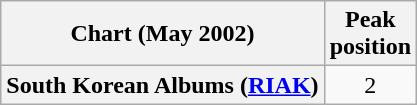<table class="wikitable plainrowheaders">
<tr>
<th>Chart (May 2002)</th>
<th>Peak<br>position</th>
</tr>
<tr>
<th scope="row">South Korean Albums (<a href='#'>RIAK</a>)</th>
<td style="text-align:center;">2</td>
</tr>
</table>
